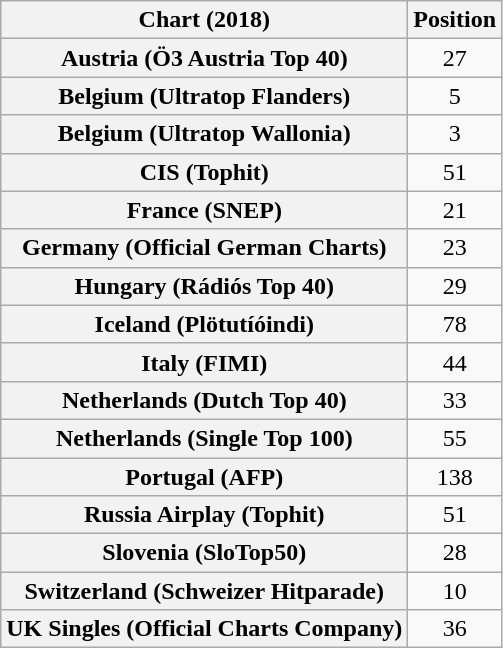<table class="wikitable sortable plainrowheaders" style="text-align:center">
<tr>
<th scope="col">Chart (2018)</th>
<th scope="col">Position</th>
</tr>
<tr>
<th scope="row">Austria (Ö3 Austria Top 40)</th>
<td>27</td>
</tr>
<tr>
<th scope="row">Belgium (Ultratop Flanders)</th>
<td>5</td>
</tr>
<tr>
<th scope="row">Belgium (Ultratop Wallonia)</th>
<td>3</td>
</tr>
<tr>
<th scope="row">CIS (Tophit)</th>
<td>51</td>
</tr>
<tr>
<th scope="row">France (SNEP)</th>
<td>21</td>
</tr>
<tr>
<th scope="row">Germany (Official German Charts)</th>
<td>23</td>
</tr>
<tr>
<th scope="row">Hungary (Rádiós Top 40)</th>
<td>29</td>
</tr>
<tr>
<th scope="row">Iceland (Plötutíóindi)</th>
<td>78</td>
</tr>
<tr>
<th scope="row">Italy (FIMI)</th>
<td>44</td>
</tr>
<tr>
<th scope="row">Netherlands (Dutch Top 40)</th>
<td>33</td>
</tr>
<tr>
<th scope="row">Netherlands (Single Top 100)</th>
<td>55</td>
</tr>
<tr>
<th scope="row">Portugal (AFP)</th>
<td>138</td>
</tr>
<tr>
<th scope="row">Russia Airplay (Tophit)</th>
<td>51</td>
</tr>
<tr>
<th scope="row">Slovenia (SloTop50)</th>
<td>28</td>
</tr>
<tr>
<th scope="row">Switzerland (Schweizer Hitparade)</th>
<td>10</td>
</tr>
<tr>
<th scope="row">UK Singles (Official Charts Company)</th>
<td>36</td>
</tr>
</table>
